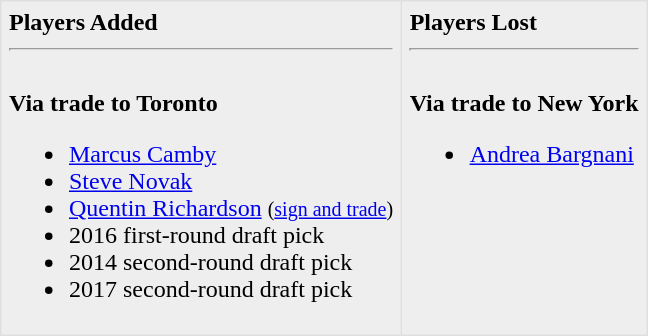<table border=1 style="border-collapse:collapse; background-color:#eeeeee" bordercolor="#DFDFDF" cellpadding="5">
<tr>
<td valign="top"><strong>Players Added</strong> <hr><br><strong>Via trade to Toronto</strong><ul><li><a href='#'>Marcus Camby</a></li><li><a href='#'>Steve Novak</a></li><li><a href='#'>Quentin Richardson</a> <small>(<a href='#'>sign and trade</a>)</small></li><li>2016 first-round draft pick</li><li>2014 second-round draft pick</li><li>2017 second-round draft pick</li></ul></td>
<td valign="top"><strong>Players Lost</strong> <hr><br><strong>Via trade to New York</strong><ul><li><a href='#'>Andrea Bargnani</a></li></ul></td>
</tr>
</table>
